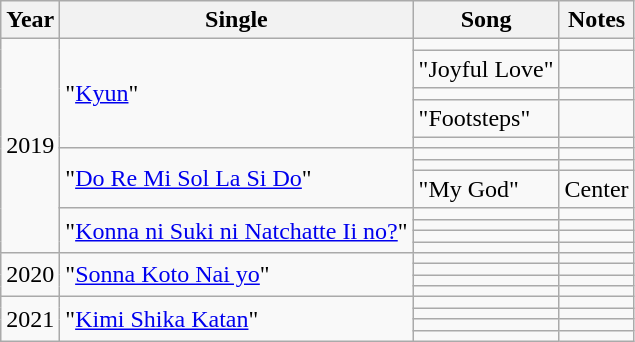<table class="wikitable">
<tr>
<th>Year</th>
<th>Single</th>
<th>Song</th>
<th>Notes</th>
</tr>
<tr>
<td rowspan="12">2019</td>
<td rowspan="5">"<a href='#'>Kyun</a>"</td>
<td></td>
<td></td>
</tr>
<tr>
<td>"Joyful Love"</td>
<td></td>
</tr>
<tr>
<td></td>
<td></td>
</tr>
<tr>
<td>"Footsteps"</td>
<td></td>
</tr>
<tr>
<td></td>
<td></td>
</tr>
<tr>
<td rowspan="3">"<a href='#'>Do Re Mi Sol La Si Do</a>"</td>
<td></td>
<td></td>
</tr>
<tr>
<td></td>
<td></td>
</tr>
<tr>
<td>"My God"</td>
<td>Center</td>
</tr>
<tr>
<td rowspan="4">"<a href='#'>Konna ni Suki ni Natchatte Ii no?</a>"</td>
<td></td>
<td></td>
</tr>
<tr>
<td></td>
<td></td>
</tr>
<tr>
<td></td>
<td></td>
</tr>
<tr>
<td></td>
<td></td>
</tr>
<tr>
<td rowspan="4">2020</td>
<td rowspan="4">"<a href='#'>Sonna Koto Nai yo</a>"</td>
<td></td>
<td></td>
</tr>
<tr>
<td></td>
<td></td>
</tr>
<tr>
<td></td>
<td></td>
</tr>
<tr>
<td></td>
<td></td>
</tr>
<tr>
<td rowspan="5">2021</td>
<td rowspan="5">"<a href='#'>Kimi Shika Katan</a>"</td>
<td></td>
<td></td>
</tr>
<tr>
<td></td>
<td></td>
</tr>
<tr>
<td></td>
<td></td>
</tr>
<tr>
<td></td>
<td></td>
</tr>
</table>
